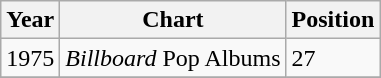<table class="wikitable">
<tr>
<th>Year</th>
<th>Chart</th>
<th>Position</th>
</tr>
<tr>
<td>1975</td>
<td><em>Billboard</em> Pop Albums</td>
<td>27</td>
</tr>
<tr>
</tr>
</table>
